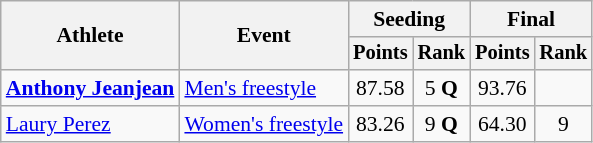<table class=wikitable style=font-size:90%;text-align:center>
<tr>
<th rowspan=2>Athlete</th>
<th rowspan=2>Event</th>
<th colspan=2>Seeding</th>
<th colspan=2>Final</th>
</tr>
<tr style=font-size:95%>
<th>Points</th>
<th>Rank</th>
<th>Points</th>
<th>Rank</th>
</tr>
<tr>
<td align=left><strong><a href='#'>Anthony Jeanjean</a></strong></td>
<td align=left><a href='#'>Men's freestyle</a></td>
<td>87.58</td>
<td>5 <strong>Q</strong></td>
<td>93.76</td>
<td></td>
</tr>
<tr>
<td align=left><a href='#'>Laury Perez</a></td>
<td align=left><a href='#'>Women's freestyle</a></td>
<td>83.26</td>
<td>9 <strong>Q</strong></td>
<td>64.30</td>
<td>9</td>
</tr>
</table>
